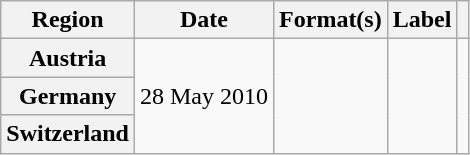<table class="wikitable plainrowheaders">
<tr>
<th scope="col">Region</th>
<th scope="col">Date</th>
<th scope="col">Format(s)</th>
<th scope="col">Label</th>
<th scope="col"></th>
</tr>
<tr>
<th scope="row">Austria</th>
<td rowspan="3">28 May 2010</td>
<td rowspan="3"></td>
<td rowspan="3"></td>
<td align="center" rowspan="3"></td>
</tr>
<tr>
<th scope="row">Germany</th>
</tr>
<tr>
<th scope="row">Switzerland</th>
</tr>
</table>
